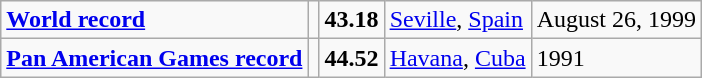<table class="wikitable">
<tr>
<td><strong><a href='#'>World record</a></strong></td>
<td></td>
<td><strong>43.18</strong></td>
<td><a href='#'>Seville</a>, <a href='#'>Spain</a></td>
<td>August 26, 1999</td>
</tr>
<tr>
<td><strong><a href='#'>Pan American Games record</a></strong></td>
<td></td>
<td><strong>44.52</strong></td>
<td><a href='#'>Havana</a>, <a href='#'>Cuba</a></td>
<td>1991</td>
</tr>
</table>
